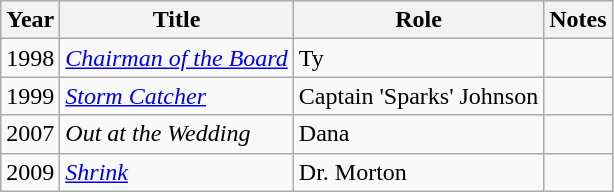<table class="wikitable sortable">
<tr>
<th>Year</th>
<th>Title</th>
<th>Role</th>
<th>Notes</th>
</tr>
<tr>
<td>1998</td>
<td><a href='#'><em>Chairman of the Board</em></a></td>
<td>Ty</td>
<td></td>
</tr>
<tr>
<td>1999</td>
<td><em><a href='#'>Storm Catcher</a></em></td>
<td>Captain 'Sparks' Johnson</td>
<td></td>
</tr>
<tr>
<td>2007</td>
<td><em>Out at the Wedding</em></td>
<td>Dana</td>
<td></td>
</tr>
<tr>
<td>2009</td>
<td><a href='#'><em>Shrink</em></a></td>
<td>Dr. Morton</td>
<td></td>
</tr>
</table>
